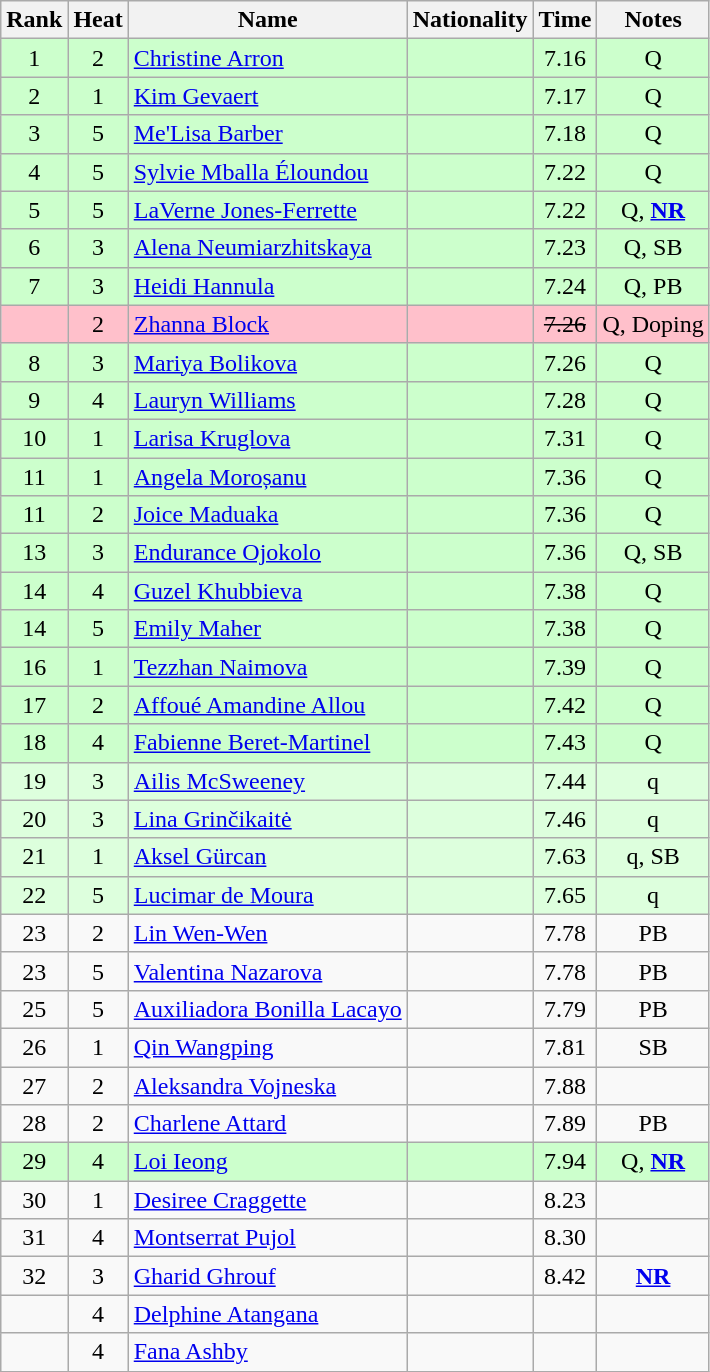<table class="wikitable sortable" style="text-align:center">
<tr>
<th>Rank</th>
<th>Heat</th>
<th>Name</th>
<th>Nationality</th>
<th>Time</th>
<th>Notes</th>
</tr>
<tr bgcolor=ccffcc>
<td>1</td>
<td>2</td>
<td align="left"><a href='#'>Christine Arron</a></td>
<td align=left></td>
<td>7.16</td>
<td>Q</td>
</tr>
<tr bgcolor=ccffcc>
<td>2</td>
<td>1</td>
<td align="left"><a href='#'>Kim Gevaert</a></td>
<td align=left></td>
<td>7.17</td>
<td>Q</td>
</tr>
<tr bgcolor=ccffcc>
<td>3</td>
<td>5</td>
<td align="left"><a href='#'>Me'Lisa Barber</a></td>
<td align=left></td>
<td>7.18</td>
<td>Q</td>
</tr>
<tr bgcolor=ccffcc>
<td>4</td>
<td>5</td>
<td align="left"><a href='#'>Sylvie Mballa Éloundou</a></td>
<td align=left></td>
<td>7.22</td>
<td>Q</td>
</tr>
<tr bgcolor=ccffcc>
<td>5</td>
<td>5</td>
<td align="left"><a href='#'>LaVerne Jones-Ferrette</a></td>
<td align=left></td>
<td>7.22</td>
<td>Q, <strong><a href='#'>NR</a></strong></td>
</tr>
<tr bgcolor=ccffcc>
<td>6</td>
<td>3</td>
<td align="left"><a href='#'>Alena Neumiarzhitskaya</a></td>
<td align=left></td>
<td>7.23</td>
<td>Q, SB</td>
</tr>
<tr bgcolor=ccffcc>
<td>7</td>
<td>3</td>
<td align="left"><a href='#'>Heidi Hannula</a></td>
<td align=left></td>
<td>7.24</td>
<td>Q, PB</td>
</tr>
<tr bgcolor=pink>
<td></td>
<td>2</td>
<td align="left"><a href='#'>Zhanna Block</a></td>
<td align=left></td>
<td><s>7.26 </s></td>
<td>Q, Doping</td>
</tr>
<tr bgcolor=ccffcc>
<td>8</td>
<td>3</td>
<td align="left"><a href='#'>Mariya Bolikova</a></td>
<td align=left></td>
<td>7.26</td>
<td>Q</td>
</tr>
<tr bgcolor=ccffcc>
<td>9</td>
<td>4</td>
<td align="left"><a href='#'>Lauryn Williams</a></td>
<td align=left></td>
<td>7.28</td>
<td>Q</td>
</tr>
<tr bgcolor=ccffcc>
<td>10</td>
<td>1</td>
<td align="left"><a href='#'>Larisa Kruglova</a></td>
<td align=left></td>
<td>7.31</td>
<td>Q</td>
</tr>
<tr bgcolor=ccffcc>
<td>11</td>
<td>1</td>
<td align="left"><a href='#'>Angela Moroșanu</a></td>
<td align=left></td>
<td>7.36</td>
<td>Q</td>
</tr>
<tr bgcolor=ccffcc>
<td>11</td>
<td>2</td>
<td align="left"><a href='#'>Joice Maduaka</a></td>
<td align=left></td>
<td>7.36</td>
<td>Q</td>
</tr>
<tr bgcolor=ccffcc>
<td>13</td>
<td>3</td>
<td align="left"><a href='#'>Endurance Ojokolo</a></td>
<td align=left></td>
<td>7.36</td>
<td>Q, SB</td>
</tr>
<tr bgcolor=ccffcc>
<td>14</td>
<td>4</td>
<td align="left"><a href='#'>Guzel Khubbieva</a></td>
<td align=left></td>
<td>7.38</td>
<td>Q</td>
</tr>
<tr bgcolor=ccffcc>
<td>14</td>
<td>5</td>
<td align="left"><a href='#'>Emily Maher</a></td>
<td align=left></td>
<td>7.38</td>
<td>Q</td>
</tr>
<tr bgcolor=ccffcc>
<td>16</td>
<td>1</td>
<td align="left"><a href='#'>Tezzhan Naimova</a></td>
<td align=left></td>
<td>7.39</td>
<td>Q</td>
</tr>
<tr bgcolor=ccffcc>
<td>17</td>
<td>2</td>
<td align="left"><a href='#'>Affoué Amandine Allou</a></td>
<td align=left></td>
<td>7.42</td>
<td>Q</td>
</tr>
<tr bgcolor=ccffcc>
<td>18</td>
<td>4</td>
<td align="left"><a href='#'>Fabienne Beret-Martinel</a></td>
<td align=left></td>
<td>7.43</td>
<td>Q</td>
</tr>
<tr bgcolor=ddffdd>
<td>19</td>
<td>3</td>
<td align="left"><a href='#'>Ailis McSweeney</a></td>
<td align=left></td>
<td>7.44</td>
<td>q</td>
</tr>
<tr bgcolor=ddffdd>
<td>20</td>
<td>3</td>
<td align="left"><a href='#'>Lina Grinčikaitė</a></td>
<td align=left></td>
<td>7.46</td>
<td>q</td>
</tr>
<tr bgcolor=ddffdd>
<td>21</td>
<td>1</td>
<td align="left"><a href='#'>Aksel Gürcan</a></td>
<td align=left></td>
<td>7.63</td>
<td>q, SB</td>
</tr>
<tr bgcolor=ddffdd>
<td>22</td>
<td>5</td>
<td align="left"><a href='#'>Lucimar de Moura</a></td>
<td align=left></td>
<td>7.65</td>
<td>q</td>
</tr>
<tr>
<td>23</td>
<td>2</td>
<td align="left"><a href='#'>Lin Wen-Wen</a></td>
<td align=left></td>
<td>7.78</td>
<td>PB</td>
</tr>
<tr>
<td>23</td>
<td>5</td>
<td align="left"><a href='#'>Valentina Nazarova</a></td>
<td align=left></td>
<td>7.78</td>
<td>PB</td>
</tr>
<tr>
<td>25</td>
<td>5</td>
<td align="left"><a href='#'>Auxiliadora Bonilla Lacayo</a></td>
<td align=left></td>
<td>7.79</td>
<td>PB</td>
</tr>
<tr>
<td>26</td>
<td>1</td>
<td align="left"><a href='#'>Qin Wangping</a></td>
<td align=left></td>
<td>7.81</td>
<td>SB</td>
</tr>
<tr>
<td>27</td>
<td>2</td>
<td align="left"><a href='#'>Aleksandra Vojneska</a></td>
<td align=left></td>
<td>7.88</td>
<td></td>
</tr>
<tr>
<td>28</td>
<td>2</td>
<td align="left"><a href='#'>Charlene Attard</a></td>
<td align=left></td>
<td>7.89</td>
<td>PB</td>
</tr>
<tr bgcolor=ccffcc>
<td>29</td>
<td>4</td>
<td align="left"><a href='#'>Loi Ieong</a></td>
<td align=left></td>
<td>7.94</td>
<td>Q, <strong><a href='#'>NR</a></strong></td>
</tr>
<tr>
<td>30</td>
<td>1</td>
<td align="left"><a href='#'>Desiree Craggette</a></td>
<td align=left></td>
<td>8.23</td>
<td></td>
</tr>
<tr>
<td>31</td>
<td>4</td>
<td align="left"><a href='#'>Montserrat Pujol</a></td>
<td align=left></td>
<td>8.30</td>
<td></td>
</tr>
<tr>
<td>32</td>
<td>3</td>
<td align="left"><a href='#'>Gharid Ghrouf</a></td>
<td align=left></td>
<td>8.42</td>
<td><strong><a href='#'>NR</a></strong></td>
</tr>
<tr>
<td></td>
<td>4</td>
<td align="left"><a href='#'>Delphine Atangana</a></td>
<td align=left></td>
<td></td>
<td></td>
</tr>
<tr>
<td></td>
<td>4</td>
<td align="left"><a href='#'>Fana Ashby</a></td>
<td align=left></td>
<td></td>
<td></td>
</tr>
</table>
